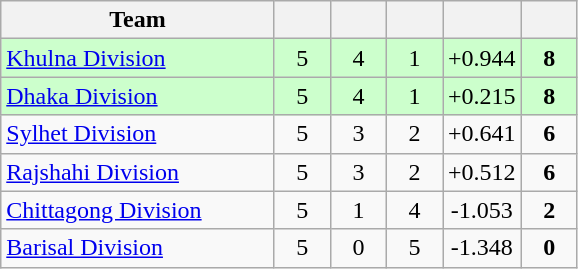<table class="wikitable">
<tr>
<th width=175>Team</th>
<th width=30></th>
<th width=30></th>
<th width=30></th>
<th width=30></th>
<th width=30></th>
</tr>
<tr style="background:#ccffcc;">
<td><a href='#'>Khulna Division</a></td>
<td align=center>5</td>
<td align=center>4</td>
<td align=center>1</td>
<td align=center>+0.944</td>
<td align=center><strong>8</strong></td>
</tr>
<tr style="background:#ccffcc;">
<td><a href='#'>Dhaka Division</a></td>
<td align=center>5</td>
<td align=center>4</td>
<td align=center>1</td>
<td align=center>+0.215</td>
<td align=center><strong>8</strong></td>
</tr>
<tr>
<td><a href='#'>Sylhet Division</a></td>
<td align=center>5</td>
<td align=center>3</td>
<td align=center>2</td>
<td align=center>+0.641</td>
<td align=center><strong>6</strong></td>
</tr>
<tr>
<td><a href='#'>Rajshahi Division</a></td>
<td align=center>5</td>
<td align=center>3</td>
<td align=center>2</td>
<td align=center>+0.512</td>
<td align=center><strong>6</strong></td>
</tr>
<tr>
<td><a href='#'>Chittagong Division</a></td>
<td align=center>5</td>
<td align=center>1</td>
<td align=center>4</td>
<td align=center>-1.053</td>
<td align=center><strong>2</strong></td>
</tr>
<tr>
<td><a href='#'>Barisal Division</a></td>
<td align=center>5</td>
<td align=center>0</td>
<td align=center>5</td>
<td align=center>-1.348</td>
<td align=center><strong>0</strong></td>
</tr>
</table>
